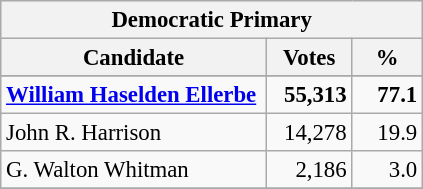<table class="wikitable" style="background: #f9f9f9; font-size: 95%;">
<tr style="background-color:#E9E9E9">
<th colspan="3">Democratic Primary</th>
</tr>
<tr style="background-color:#E9E9E9">
<th colspan="1" style="width: 170px">Candidate</th>
<th style="width: 50px">Votes</th>
<th style="width: 40px">%</th>
</tr>
<tr>
</tr>
<tr>
<td><strong><a href='#'>William Haselden Ellerbe</a></strong></td>
<td align="right"><strong>55,313</strong></td>
<td align="right"><strong>77.1</strong></td>
</tr>
<tr>
<td>John R. Harrison</td>
<td align="right">14,278</td>
<td align="right">19.9</td>
</tr>
<tr>
<td>G. Walton Whitman</td>
<td align="right">2,186</td>
<td align="right">3.0</td>
</tr>
<tr>
</tr>
</table>
